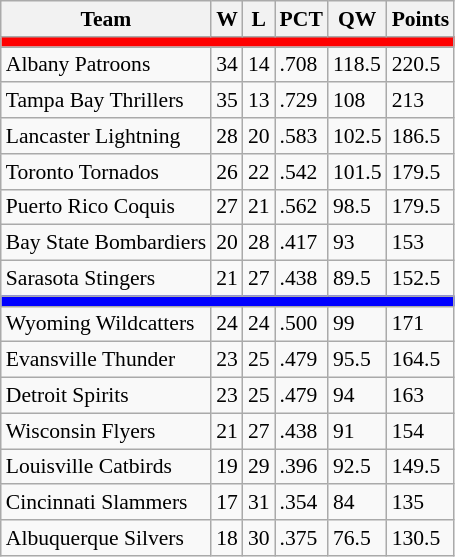<table class="wikitable" style="font-size:90%">
<tr>
<th>Team</th>
<th>W</th>
<th>L</th>
<th>PCT</th>
<th>QW</th>
<th>Points</th>
</tr>
<tr>
<th style="background:red" colspan="6"></th>
</tr>
<tr>
<td>Albany Patroons</td>
<td>34</td>
<td>14</td>
<td>.708</td>
<td>118.5</td>
<td>220.5</td>
</tr>
<tr>
<td>Tampa Bay Thrillers</td>
<td>35</td>
<td>13</td>
<td>.729</td>
<td>108</td>
<td>213</td>
</tr>
<tr>
<td>Lancaster Lightning</td>
<td>28</td>
<td>20</td>
<td>.583</td>
<td>102.5</td>
<td>186.5</td>
</tr>
<tr>
<td>Toronto Tornados</td>
<td>26</td>
<td>22</td>
<td>.542</td>
<td>101.5</td>
<td>179.5</td>
</tr>
<tr>
<td>Puerto Rico Coquis</td>
<td>27</td>
<td>21</td>
<td>.562</td>
<td>98.5</td>
<td>179.5</td>
</tr>
<tr>
<td>Bay State Bombardiers</td>
<td>20</td>
<td>28</td>
<td>.417</td>
<td>93</td>
<td>153</td>
</tr>
<tr>
<td>Sarasota Stingers</td>
<td>21</td>
<td>27</td>
<td>.438</td>
<td>89.5</td>
<td>152.5</td>
</tr>
<tr>
<th style="background:blue" colspan="6"></th>
</tr>
<tr>
<td>Wyoming Wildcatters</td>
<td>24</td>
<td>24</td>
<td>.500</td>
<td>99</td>
<td>171</td>
</tr>
<tr>
<td>Evansville Thunder</td>
<td>23</td>
<td>25</td>
<td>.479</td>
<td>95.5</td>
<td>164.5</td>
</tr>
<tr>
<td>Detroit Spirits</td>
<td>23</td>
<td>25</td>
<td>.479</td>
<td>94</td>
<td>163</td>
</tr>
<tr>
<td>Wisconsin Flyers</td>
<td>21</td>
<td>27</td>
<td>.438</td>
<td>91</td>
<td>154</td>
</tr>
<tr>
<td>Louisville Catbirds</td>
<td>19</td>
<td>29</td>
<td>.396</td>
<td>92.5</td>
<td>149.5</td>
</tr>
<tr>
<td>Cincinnati Slammers</td>
<td>17</td>
<td>31</td>
<td>.354</td>
<td>84</td>
<td>135</td>
</tr>
<tr>
<td>Albuquerque Silvers</td>
<td>18</td>
<td>30</td>
<td>.375</td>
<td>76.5</td>
<td>130.5</td>
</tr>
</table>
